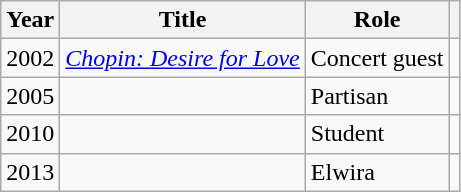<table class="wikitable sortable">
<tr>
<th>Year</th>
<th>Title</th>
<th>Role</th>
<th class="unsortable"></th>
</tr>
<tr>
<td>2002</td>
<td><em><a href='#'>Chopin: Desire for Love</a></em></td>
<td>Concert guest</td>
<td></td>
</tr>
<tr>
<td>2005</td>
<td><em></em></td>
<td>Partisan</td>
<td></td>
</tr>
<tr>
<td>2010</td>
<td><em></em></td>
<td>Student</td>
<td></td>
</tr>
<tr>
<td>2013</td>
<td><em></em></td>
<td>Elwira</td>
<td></td>
</tr>
</table>
